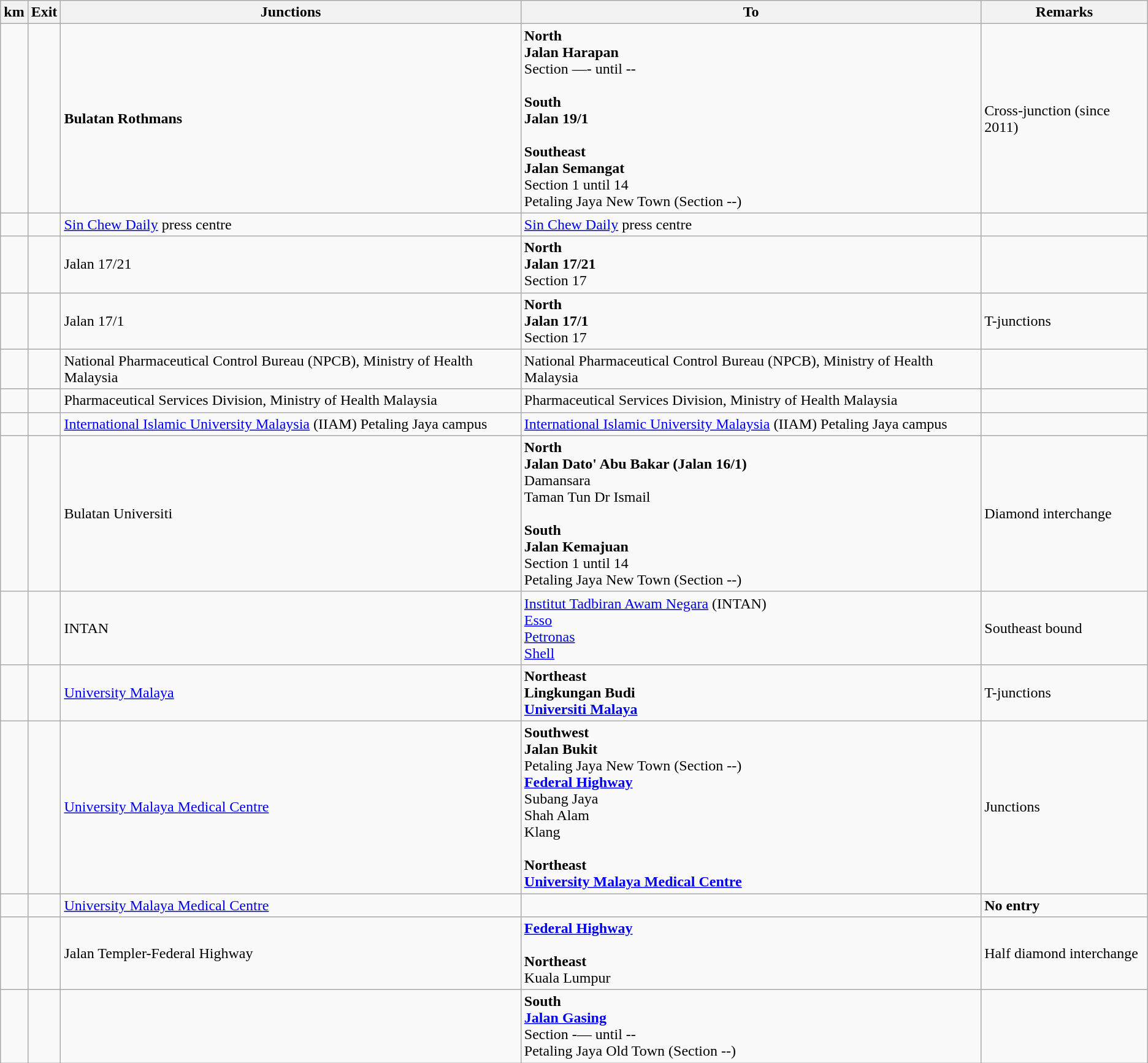<table class="wikitable">
<tr>
<th>km</th>
<th>Exit</th>
<th>Junctions</th>
<th>To</th>
<th>Remarks</th>
</tr>
<tr>
<td></td>
<td></td>
<td><strong>Bulatan Rothmans</strong></td>
<td><strong>North</strong><br><strong>Jalan Harapan</strong><br>Section —- until --<br><br><strong>South</strong><br><strong>Jalan 19/1</strong><br><br><strong>Southeast</strong><br><strong>Jalan Semangat</strong><br>Section 1 until 14<br>Petaling Jaya New Town (Section --)</td>
<td>Cross-junction (since 2011)</td>
</tr>
<tr>
<td></td>
<td></td>
<td><a href='#'>Sin Chew Daily</a> press centre</td>
<td><a href='#'>Sin Chew Daily</a> press centre</td>
<td></td>
</tr>
<tr>
<td></td>
<td></td>
<td>Jalan 17/21</td>
<td><strong>North</strong><br><strong>Jalan 17/21</strong><br>Section 17</td>
<td></td>
</tr>
<tr>
<td></td>
<td></td>
<td>Jalan 17/1</td>
<td><strong>North</strong><br><strong>Jalan 17/1</strong><br>Section 17</td>
<td>T-junctions</td>
</tr>
<tr>
<td></td>
<td></td>
<td>National Pharmaceutical Control Bureau (NPCB), Ministry of Health Malaysia</td>
<td>National Pharmaceutical Control Bureau (NPCB), Ministry of Health Malaysia</td>
<td></td>
</tr>
<tr>
<td></td>
<td></td>
<td>Pharmaceutical Services Division, Ministry of Health Malaysia</td>
<td>Pharmaceutical Services Division, Ministry of Health Malaysia</td>
<td></td>
</tr>
<tr>
<td></td>
<td></td>
<td><a href='#'>International Islamic University Malaysia</a> (IIAM) Petaling Jaya campus</td>
<td><a href='#'>International Islamic University Malaysia</a> (IIAM) Petaling Jaya campus</td>
<td></td>
</tr>
<tr>
<td></td>
<td></td>
<td>Bulatan Universiti</td>
<td><strong>North</strong><br><strong>Jalan Dato' Abu Bakar (Jalan 16/1)</strong><br>Damansara<br>Taman Tun Dr Ismail<br><br><strong>South</strong><br><strong>Jalan Kemajuan</strong><br>Section 1 until 14<br>Petaling Jaya New Town (Section --)</td>
<td>Diamond interchange</td>
</tr>
<tr>
<td></td>
<td></td>
<td>INTAN</td>
<td><a href='#'>Institut Tadbiran Awam Negara</a> (INTAN)<br>  <a href='#'>Esso</a><br>  <a href='#'>Petronas</a><br>  <a href='#'>Shell</a></td>
<td>Southeast bound</td>
</tr>
<tr>
<td></td>
<td></td>
<td><a href='#'>University Malaya</a></td>
<td><strong>Northeast</strong><br><strong>Lingkungan Budi</strong><br><strong><a href='#'>Universiti Malaya</a></strong></td>
<td>T-junctions</td>
</tr>
<tr>
<td></td>
<td></td>
<td><a href='#'>University Malaya Medical Centre</a> </td>
<td><strong>Southwest</strong><br><strong>Jalan Bukit</strong><br>Petaling Jaya New Town (Section --)<br> <strong><a href='#'>Federal Highway</a></strong><br>Subang Jaya<br>Shah Alam<br>Klang<br><br><strong>Northeast</strong><br><strong><a href='#'>University Malaya Medical Centre</a></strong> <br></td>
<td>Junctions</td>
</tr>
<tr>
<td></td>
<td></td>
<td><a href='#'>University Malaya Medical Centre</a> </td>
<td></td>
<td><strong>No entry</strong></td>
</tr>
<tr>
<td></td>
<td></td>
<td>Jalan Templer-Federal Highway</td>
<td> <strong><a href='#'>Federal Highway</a></strong><br><br><strong>Northeast</strong><br>Kuala Lumpur</td>
<td>Half diamond interchange</td>
</tr>
<tr>
<td></td>
<td></td>
<td></td>
<td><strong>South</strong><br><strong><a href='#'>Jalan Gasing</a></strong><br>Section -— until --<br>Petaling Jaya Old Town (Section --)</td>
<td></td>
</tr>
</table>
